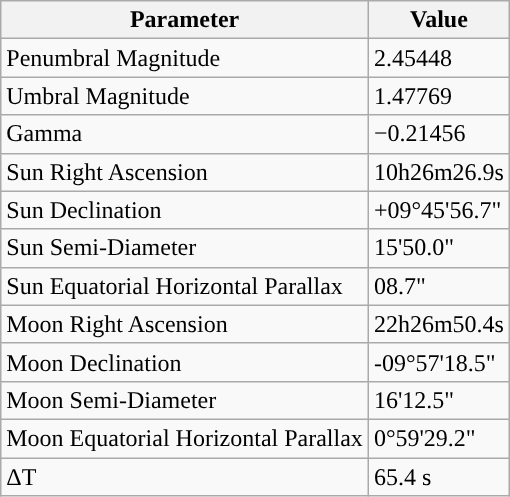<table class="wikitable">
<tr>
<th>Parameter</th>
<th>Value</th>
</tr>
<tr>
<td>Penumbral Magnitude</td>
<td>2.45448</td>
</tr>
<tr>
<td>Umbral Magnitude</td>
<td>1.47769</td>
</tr>
<tr>
<td>Gamma</td>
<td>−0.21456</td>
</tr>
<tr>
<td>Sun Right Ascension</td>
<td>10h26m26.9s</td>
</tr>
<tr>
<td>Sun Declination</td>
<td>+09°45'56.7"</td>
</tr>
<tr>
<td>Sun Semi-Diameter</td>
<td>15'50.0"</td>
</tr>
<tr>
<td>Sun Equatorial Horizontal Parallax</td>
<td>08.7"</td>
</tr>
<tr>
<td>Moon Right Ascension</td>
<td>22h26m50.4s</td>
</tr>
<tr>
<td>Moon Declination</td>
<td>-09°57'18.5"</td>
</tr>
<tr>
<td>Moon Semi-Diameter</td>
<td>16'12.5"</td>
</tr>
<tr>
<td>Moon Equatorial Horizontal Parallax</td>
<td>0°59'29.2"</td>
</tr>
<tr>
<td>ΔT</td>
<td>65.4 s</td>
</tr>
</table>
